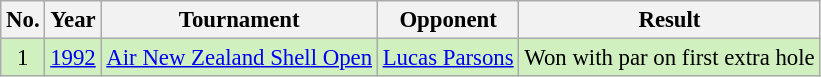<table class="wikitable" style="font-size:95%;">
<tr>
<th>No.</th>
<th>Year</th>
<th>Tournament</th>
<th>Opponent</th>
<th>Result</th>
</tr>
<tr style="background:#D0F0C0;">
<td align=center>1</td>
<td><a href='#'>1992</a></td>
<td><a href='#'>Air New Zealand Shell Open</a></td>
<td> <a href='#'>Lucas Parsons</a></td>
<td>Won with par on first extra hole</td>
</tr>
</table>
